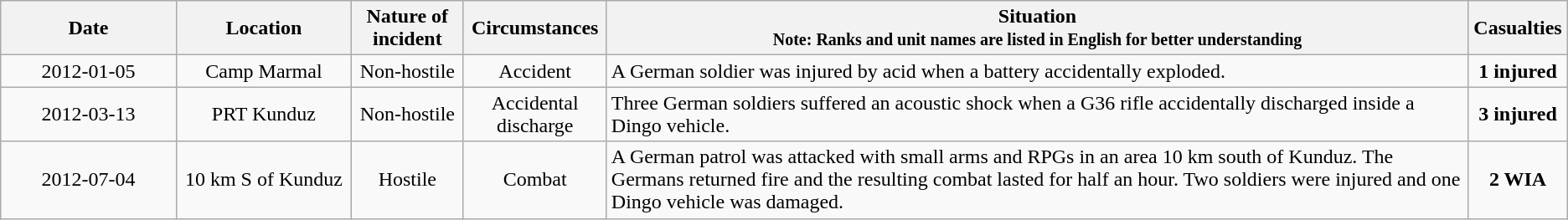<table class="wikitable">
<tr>
<th style="width: 11%">Date</th>
<th style="width: 11%">Location</th>
<th style="width: 7%">Nature of incident</th>
<th style="width: 9%">Circumstances</th>
<th style="width: 54%">Situation<br><small>Note: Ranks and unit names are listed in English for better understanding</small></th>
<th style="width: 6%">Casualties</th>
</tr>
<tr>
<td align="center">2012-01-05</td>
<td align="center">Camp Marmal</td>
<td align="center">Non-hostile</td>
<td align="center">Accident</td>
<td>A German soldier was injured by acid when a battery accidentally exploded.</td>
<td align="center"><strong>1 injured</strong></td>
</tr>
<tr>
<td align="center">2012-03-13</td>
<td align="center">PRT Kunduz</td>
<td align="center">Non-hostile</td>
<td align="center">Accidental discharge</td>
<td>Three German soldiers suffered an acoustic shock when a G36 rifle accidentally discharged inside a Dingo vehicle.</td>
<td align="center"><strong>3 injured</strong></td>
</tr>
<tr>
<td align="center">2012-07-04</td>
<td align="center">10 km S of Kunduz</td>
<td align="center">Hostile</td>
<td align="center">Combat</td>
<td>A German patrol was attacked with small arms and RPGs in an area 10 km south of Kunduz. The Germans returned fire and the resulting combat lasted for half an hour. Two soldiers were injured and one Dingo vehicle was damaged.</td>
<td align="center"><strong>2 WIA</strong></td>
</tr>
</table>
